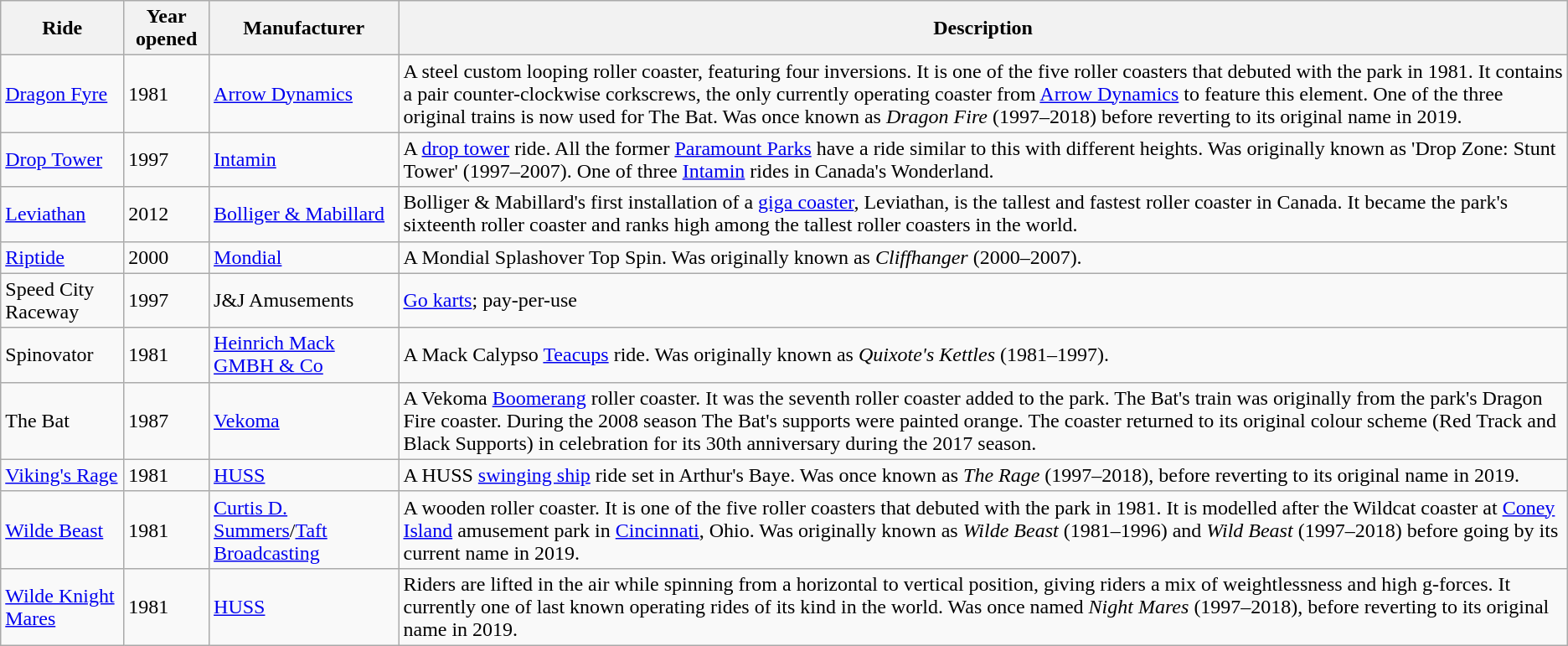<table class="wikitable sortable">
<tr>
<th>Ride</th>
<th>Year opened</th>
<th>Manufacturer</th>
<th>Description</th>
</tr>
<tr>
<td><a href='#'>Dragon Fyre</a></td>
<td>1981</td>
<td><a href='#'>Arrow Dynamics</a></td>
<td>A steel custom looping roller coaster, featuring four inversions. It is one of the five roller coasters that debuted with the park in 1981. It contains a pair counter-clockwise corkscrews, the only currently operating coaster from <a href='#'>Arrow Dynamics</a> to feature this element. One of the three original trains is now used for The Bat. Was once known as <em>Dragon Fire</em> (1997–2018) before reverting to its original name in 2019.</td>
</tr>
<tr>
<td><a href='#'>Drop Tower</a></td>
<td>1997</td>
<td><a href='#'>Intamin</a></td>
<td>A <a href='#'>drop tower</a> ride. All the former <a href='#'>Paramount Parks</a> have a ride similar to this with different heights. Was originally known as 'Drop Zone: Stunt Tower' (1997–2007). One of three <a href='#'>Intamin</a> rides in Canada's Wonderland.</td>
</tr>
<tr>
<td><a href='#'>Leviathan</a></td>
<td>2012</td>
<td><a href='#'>Bolliger & Mabillard</a></td>
<td>Bolliger & Mabillard's first installation of a <a href='#'>giga coaster</a>, Leviathan, is the tallest and fastest roller coaster in Canada. It became the park's sixteenth roller coaster and ranks high among the tallest roller coasters in the world.</td>
</tr>
<tr>
<td><a href='#'>Riptide</a></td>
<td>2000</td>
<td><a href='#'>Mondial</a></td>
<td>A Mondial Splashover Top Spin. Was originally known as <em>Cliffhanger</em> (2000–2007).</td>
</tr>
<tr>
<td>Speed City Raceway</td>
<td>1997</td>
<td>J&J Amusements</td>
<td><a href='#'>Go karts</a>; pay-per-use</td>
</tr>
<tr>
<td>Spinovator</td>
<td>1981</td>
<td><a href='#'>Heinrich Mack GMBH & Co</a></td>
<td>A Mack Calypso <a href='#'>Teacups</a> ride. Was originally known as <em>Quixote's Kettles</em> (1981–1997).</td>
</tr>
<tr>
<td>The Bat</td>
<td>1987</td>
<td><a href='#'>Vekoma</a></td>
<td>A Vekoma <a href='#'>Boomerang</a> roller coaster. It was the seventh roller coaster added to the park. The Bat's train was originally from the park's Dragon Fire coaster. During the 2008 season The Bat's supports were painted orange. The coaster returned to its original colour scheme (Red Track and Black Supports) in celebration for its 30th anniversary during the 2017 season.</td>
</tr>
<tr>
<td><a href='#'>Viking's Rage</a></td>
<td>1981</td>
<td><a href='#'>HUSS</a></td>
<td>A HUSS <a href='#'>swinging ship</a> ride set in Arthur's Baye. Was once known as <em>The Rage</em> (1997–2018), before reverting to its original name in 2019.</td>
</tr>
<tr>
<td><a href='#'>Wilde Beast</a></td>
<td>1981</td>
<td><a href='#'>Curtis D. Summers</a>/<a href='#'>Taft Broadcasting</a></td>
<td>A wooden roller coaster. It is one of the five roller coasters that debuted with the park in 1981. It is modelled after the Wildcat coaster at <a href='#'>Coney Island</a> amusement park in <a href='#'>Cincinnati</a>, Ohio. Was originally known as <em>Wilde Beast</em> (1981–1996) and <em>Wild Beast</em> (1997–2018) before going by its current name in 2019.</td>
</tr>
<tr>
<td><a href='#'>Wilde Knight Mares</a></td>
<td>1981</td>
<td><a href='#'>HUSS</a></td>
<td>Riders are lifted  in the air while spinning from a horizontal to vertical position, giving riders a mix of weightlessness and high g-forces. It currently one of last known operating rides of its kind in the world. Was once named <em>Night Mares</em> (1997–2018), before reverting to its original name in 2019.</td>
</tr>
</table>
